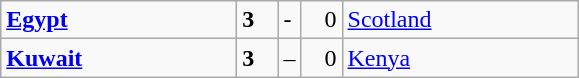<table class="wikitable">
<tr>
<td width=150> <strong><a href='#'>Egypt</a></strong></td>
<td style="width:20px; text-align:left;"><strong>3</strong></td>
<td>-</td>
<td style="width:20px; text-align:right;">0</td>
<td width=150> <a href='#'>Scotland</a></td>
</tr>
<tr>
<td> <strong><a href='#'>Kuwait</a></strong></td>
<td style="text-align:left;"><strong>3</strong></td>
<td>–</td>
<td style="text-align:right;">0</td>
<td> <a href='#'>Kenya</a></td>
</tr>
</table>
